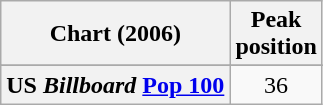<table class="wikitable sortable plainrowheaders" style="text-align:center;">
<tr>
<th>Chart (2006)</th>
<th>Peak<br>position</th>
</tr>
<tr>
</tr>
<tr>
<th scope="row">US <em>Billboard</em> <a href='#'>Pop 100</a></th>
<td>36</td>
</tr>
</table>
